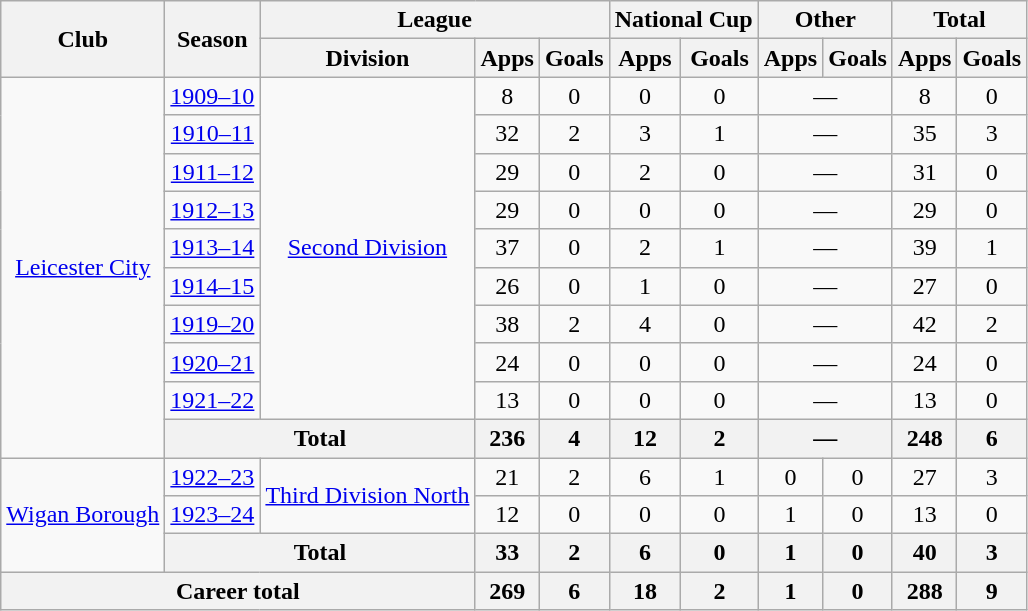<table class="wikitable" style="text-align: center">
<tr>
<th rowspan="2">Club</th>
<th rowspan="2">Season</th>
<th colspan="3">League</th>
<th colspan="2">National Cup</th>
<th colspan="2">Other</th>
<th colspan="2">Total</th>
</tr>
<tr>
<th>Division</th>
<th>Apps</th>
<th>Goals</th>
<th>Apps</th>
<th>Goals</th>
<th>Apps</th>
<th>Goals</th>
<th>Apps</th>
<th>Goals</th>
</tr>
<tr>
<td rowspan="10"><a href='#'>Leicester City</a></td>
<td><a href='#'>1909–10</a></td>
<td rowspan="9"><a href='#'>Second Division</a></td>
<td>8</td>
<td>0</td>
<td>0</td>
<td>0</td>
<td colspan="2">―</td>
<td>8</td>
<td>0</td>
</tr>
<tr>
<td><a href='#'>1910–11</a></td>
<td>32</td>
<td>2</td>
<td>3</td>
<td>1</td>
<td colspan="2">―</td>
<td>35</td>
<td>3</td>
</tr>
<tr>
<td><a href='#'>1911–12</a></td>
<td>29</td>
<td>0</td>
<td>2</td>
<td>0</td>
<td colspan="2">―</td>
<td>31</td>
<td>0</td>
</tr>
<tr>
<td><a href='#'>1912–13</a></td>
<td>29</td>
<td>0</td>
<td>0</td>
<td>0</td>
<td colspan="2">―</td>
<td>29</td>
<td>0</td>
</tr>
<tr>
<td><a href='#'>1913–14</a></td>
<td>37</td>
<td>0</td>
<td>2</td>
<td>1</td>
<td colspan="2">―</td>
<td>39</td>
<td>1</td>
</tr>
<tr>
<td><a href='#'>1914–15</a></td>
<td>26</td>
<td>0</td>
<td>1</td>
<td>0</td>
<td colspan="2">―</td>
<td>27</td>
<td>0</td>
</tr>
<tr>
<td><a href='#'>1919–20</a></td>
<td>38</td>
<td>2</td>
<td>4</td>
<td>0</td>
<td colspan="2">―</td>
<td>42</td>
<td>2</td>
</tr>
<tr>
<td><a href='#'>1920–21</a></td>
<td>24</td>
<td>0</td>
<td>0</td>
<td>0</td>
<td colspan="2">―</td>
<td>24</td>
<td>0</td>
</tr>
<tr>
<td><a href='#'>1921–22</a></td>
<td>13</td>
<td>0</td>
<td>0</td>
<td>0</td>
<td colspan="2">―</td>
<td>13</td>
<td>0</td>
</tr>
<tr>
<th colspan="2">Total</th>
<th>236</th>
<th>4</th>
<th>12</th>
<th>2</th>
<th colspan="2">―</th>
<th>248</th>
<th>6</th>
</tr>
<tr>
<td rowspan="3"><a href='#'>Wigan Borough</a></td>
<td><a href='#'>1922–23</a></td>
<td rowspan="2"><a href='#'>Third Division North</a></td>
<td>21</td>
<td>2</td>
<td>6</td>
<td>1</td>
<td>0</td>
<td>0</td>
<td>27</td>
<td>3</td>
</tr>
<tr>
<td><a href='#'>1923–24</a></td>
<td>12</td>
<td>0</td>
<td>0</td>
<td>0</td>
<td>1</td>
<td>0</td>
<td>13</td>
<td>0</td>
</tr>
<tr>
<th colspan="2">Total</th>
<th>33</th>
<th>2</th>
<th>6</th>
<th>0</th>
<th>1</th>
<th>0</th>
<th>40</th>
<th>3</th>
</tr>
<tr>
<th colspan="3">Career total</th>
<th>269</th>
<th>6</th>
<th>18</th>
<th>2</th>
<th>1</th>
<th>0</th>
<th>288</th>
<th>9</th>
</tr>
</table>
